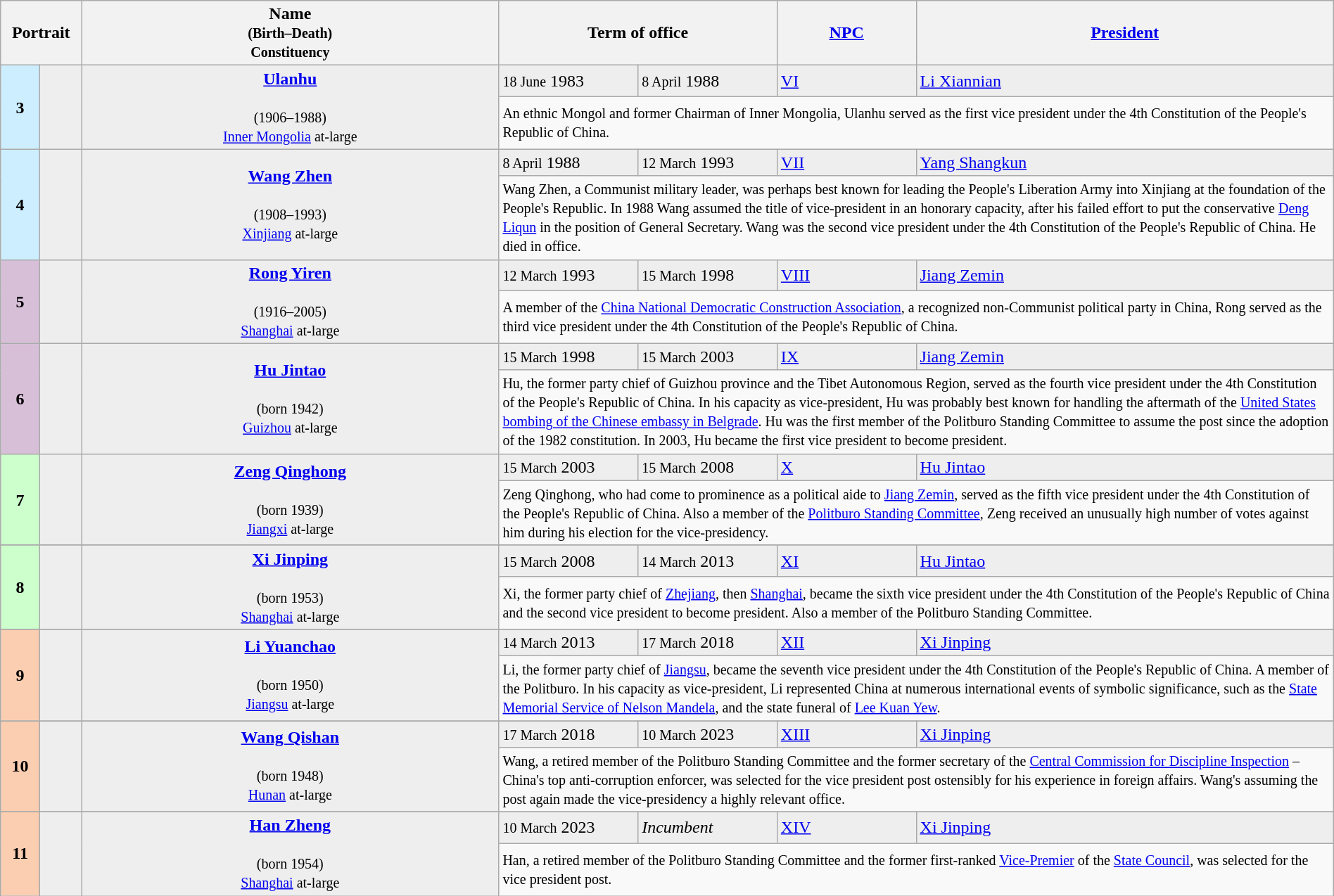<table class="wikitable" width=100%>
<tr>
<th colspan="2" width=5%>Portrait</th>
<th width=30%>Name<br><small>(Birth–Death)<br>Constituency</small></th>
<th colspan="2" width=20%>Term of office</th>
<th width=10%><a href='#'>NPC</a></th>
<th width=30%><a href='#'>President</a></th>
</tr>
<tr bgcolor=#EEEEEE>
<th rowspan="2" style="background-color: #CCEEFF" width=20>3</th>
<td rowspan="2"></td>
<td rowspan="2" align="center"><strong><a href='#'>Ulanhu</a></strong><br><span></span><small><br>(1906–1988)<br><a href='#'>Inner Mongolia</a> at-large</small></td>
<td width=10%><small>18 June</small> 1983</td>
<td width=10%><small>8 April</small> 1988</td>
<td><a href='#'>VI</a></td>
<td><a href='#'>Li Xiannian</a></td>
</tr>
<tr>
<td colspan="4"><small>An ethnic Mongol and former Chairman of Inner Mongolia, Ulanhu served as the first vice president under the 4th Constitution of the People's Republic of China.</small></td>
</tr>
<tr bgcolor=#EEEEEE>
<th rowspan="2" style="background-color: #CCEEFF" width=2%>4</th>
<td rowspan="2"></td>
<td rowspan="2" align="center"><strong><a href='#'>Wang Zhen</a></strong><br><span></span><small><br>(1908–1993)<br><a href='#'>Xinjiang</a> at-large</small></td>
<td width=10%><small>8 April</small> 1988</td>
<td width=10%><small>12 March</small> 1993</td>
<td><a href='#'>VII</a></td>
<td><a href='#'>Yang Shangkun</a></td>
</tr>
<tr>
<td colspan="4"><small>Wang Zhen, a Communist military leader, was perhaps best known for leading the People's Liberation Army into Xinjiang at the foundation of the People's Republic. In 1988 Wang assumed the title of vice-president in an honorary capacity, after his failed effort to put the conservative <a href='#'>Deng Liqun</a> in the position of General Secretary. Wang was the second vice president under the 4th Constitution of the People's Republic of China. He died in office.</small></td>
</tr>
<tr bgcolor=#EEEEEE>
<th rowspan="2" style="background-color: #D8BFD8" width=2%>5</th>
<td rowspan="2"></td>
<td rowspan="2" align="center"><strong><a href='#'>Rong Yiren</a></strong><br><span></span><small><br>(1916–2005)<br><a href='#'>Shanghai</a> at-large</small></td>
<td width=10%><small>12 March</small> 1993</td>
<td width=10%><small>15 March</small> 1998</td>
<td><a href='#'>VIII</a></td>
<td><a href='#'>Jiang Zemin</a></td>
</tr>
<tr>
<td colspan="4"><small>A member of the <a href='#'>China National Democratic Construction Association</a>, a recognized non-Communist political party in China, Rong served as the third vice president under the 4th Constitution of the People's Republic of China.</small></td>
</tr>
<tr bgcolor=#EEEEEE>
<th rowspan="2" style="background-color: #D8BFD8" width=2%>6</th>
<td rowspan="2"></td>
<td rowspan="2" align="center"><strong><a href='#'>Hu Jintao</a></strong><br><span></span><small><br>(born 1942)<br><a href='#'>Guizhou</a> at-large</small></td>
<td width=10%><small>15 March</small> 1998</td>
<td width=10%><small>15 March</small> 2003</td>
<td><a href='#'>IX</a></td>
<td><a href='#'>Jiang Zemin</a></td>
</tr>
<tr>
<td colspan="4"><small>Hu, the former party chief of Guizhou province and the Tibet Autonomous Region, served as the fourth vice president under the 4th Constitution of the People's Republic of China. In his capacity as vice-president, Hu was probably best known for handling the aftermath of the <a href='#'>United States bombing of the Chinese embassy in Belgrade</a>. Hu was the first member of the Politburo Standing Committee to assume the post since the adoption of the 1982 constitution. In 2003, Hu became the first vice president to become president.</small></td>
</tr>
<tr bgcolor=#EEEEEE>
<th rowspan="2" style="background-color: #CCFFCC" width=2%>7</th>
<td rowspan="2"></td>
<td rowspan="2" align="center"><strong><a href='#'>Zeng Qinghong</a></strong><br><span></span><small><br>(born 1939)<br><a href='#'>Jiangxi</a> at-large</small></td>
<td width=10%><small>15 March</small> 2003</td>
<td width=10%><small>15 March</small> 2008</td>
<td><a href='#'>X</a></td>
<td><a href='#'>Hu Jintao</a></td>
</tr>
<tr>
<td colspan="4"><small>Zeng Qinghong, who had come to prominence as a political aide to <a href='#'>Jiang Zemin</a>, served as the fifth vice president under the 4th Constitution of the People's Republic of China. Also a member of the <a href='#'>Politburo Standing Committee</a>, Zeng received an unusually high number of votes against him during his election for the vice-presidency.</small></td>
</tr>
<tr>
</tr>
<tr bgcolor=#EEEEEE>
<th rowspan="2" style="background-color: #CCFFCC" width=2%>8</th>
<td rowspan="2"></td>
<td rowspan="2" align="center"><strong><a href='#'>Xi Jinping</a></strong><br><span></span><small><br>(born 1953)<br><a href='#'>Shanghai</a> at-large</small></td>
<td width=10%><small>15 March</small> 2008</td>
<td width=10%><small>14 March</small> 2013</td>
<td><a href='#'>XI</a></td>
<td><a href='#'>Hu Jintao</a></td>
</tr>
<tr>
<td colspan="4"><small>Xi, the former party chief of <a href='#'>Zhejiang</a>, then <a href='#'>Shanghai</a>, became the sixth vice president under the 4th Constitution of the People's Republic of China and the second vice president to become president. Also a member of the Politburo Standing Committee.</small></td>
</tr>
<tr>
</tr>
<tr bgcolor=#EEEEEE>
<th rowspan="2" style="background-color: #FBCEB1" width=2%>9</th>
<td rowspan="2"></td>
<td rowspan="2" align="center"><strong><a href='#'>Li Yuanchao</a></strong><br><span></span><small><br>(born 1950)<br><a href='#'>Jiangsu</a> at-large</small></td>
<td width=10%><small>14 March</small> 2013</td>
<td width=10%><small>17 March</small> 2018</td>
<td><a href='#'>XII</a></td>
<td><a href='#'>Xi Jinping</a></td>
</tr>
<tr>
<td colspan="4"><small>Li, the former party chief of <a href='#'>Jiangsu</a>, became the seventh vice president under the 4th Constitution of the People's Republic of China. A member of the Politburo. In his capacity as vice-president, Li represented China at numerous international events of symbolic significance, such as the <a href='#'>State Memorial Service of Nelson Mandela</a>, and the state funeral of <a href='#'>Lee Kuan Yew</a>.</small></td>
</tr>
<tr>
</tr>
<tr bgcolor=#EEEEEE>
<th rowspan="2" style="background-color: #FBCEB1" width=2%>10</th>
<td rowspan="2"></td>
<td rowspan="2" align="center"><strong><a href='#'>Wang Qishan</a></strong><br><span></span><small><br>(born 1948)<br><a href='#'>Hunan</a> at-large</small></td>
<td width=10%><small>17 March</small> 2018</td>
<td width=10%><small>10 March</small> 2023</td>
<td><a href='#'>XIII</a></td>
<td><a href='#'>Xi Jinping</a></td>
</tr>
<tr>
<td colspan="4"><small>Wang, a retired member of the Politburo Standing Committee and the former secretary of the <a href='#'>Central Commission for Discipline Inspection</a> – China's top anti-corruption enforcer, was selected for the vice president post ostensibly for his experience in foreign affairs. Wang's assuming the post again made the vice-presidency a highly relevant office.</small></td>
</tr>
<tr>
</tr>
<tr bgcolor=#EEEEEE>
<th rowspan="2" style="background-color: #FBCEB1" width=2%>11</th>
<td rowspan="2"></td>
<td rowspan="2" align="center"><strong><a href='#'>Han Zheng</a></strong><br><span></span><small><br>(born 1954)<br><a href='#'>Shanghai</a> at-large</small></td>
<td width=10%><small>10 March</small> 2023</td>
<td width=10%><em>Incumbent</em></td>
<td><a href='#'>XIV</a></td>
<td><a href='#'>Xi Jinping</a></td>
</tr>
<tr>
<td colspan="4"><small>Han, a retired member of the Politburo Standing Committee and the former first-ranked <a href='#'>Vice-Premier</a> of the <a href='#'>State Council</a>, was selected for the vice president post.</small></td>
</tr>
</table>
